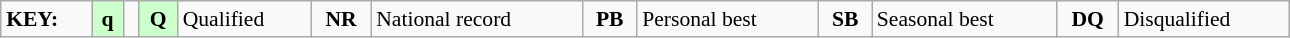<table class="wikitable" style="margin:0.5em auto; font-size:90%;position:relative;" width=68%>
<tr>
<td><strong>KEY:</strong></td>
<td bgcolor=ccffcc align=center><strong>q</strong></td>
<td></td>
<td bgcolor=ccffcc align=center><strong>Q</strong></td>
<td>Qualified</td>
<td align=center><strong>NR</strong></td>
<td>National record</td>
<td align=center><strong>PB</strong></td>
<td>Personal best</td>
<td align=center><strong>SB</strong></td>
<td>Seasonal best</td>
<td align=center><strong>DQ</strong></td>
<td>Disqualified</td>
</tr>
</table>
